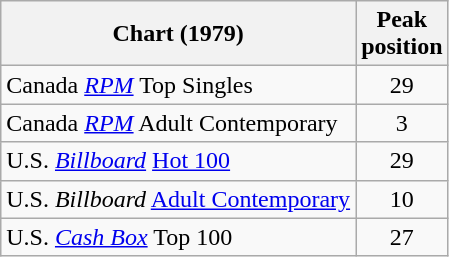<table class="wikitable sortable">
<tr>
<th align="left">Chart (1979)</th>
<th align="left">Peak<br>position</th>
</tr>
<tr>
<td align="left">Canada <a href='#'><em>RPM</em></a> Top Singles </td>
<td style="text-align:center;">29</td>
</tr>
<tr>
<td align="left">Canada <a href='#'><em>RPM</em></a> Adult Contemporary </td>
<td style="text-align:center;">3</td>
</tr>
<tr>
<td align="left">U.S. <em><a href='#'>Billboard</a></em> <a href='#'>Hot 100</a></td>
<td style="text-align:center;">29</td>
</tr>
<tr>
<td align="left">U.S. <em>Billboard</em> <a href='#'>Adult Contemporary</a></td>
<td style="text-align:center;">10</td>
</tr>
<tr>
<td align="left">U.S. <em><a href='#'>Cash Box</a></em> Top 100</td>
<td style="text-align:center;">27</td>
</tr>
</table>
